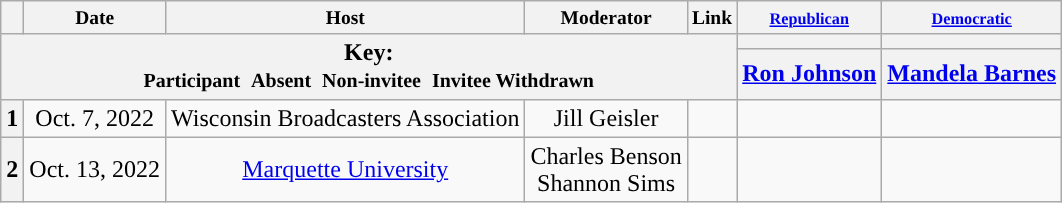<table class="wikitable" style="text-align:center;">
<tr style="font-size:small;">
<th scope="col"></th>
<th scope="col">Date</th>
<th scope="col">Host</th>
<th scope="col">Moderator</th>
<th scope="col">Link</th>
<th scope="col"><small><a href='#'>Republican</a></small></th>
<th scope="col"><small><a href='#'>Democratic</a></small></th>
</tr>
<tr>
<th colspan="5" rowspan="2">Key:<br> <small>Participant </small>  <small>Absent </small>  <small>Non-invitee </small>  <small>Invitee  Withdrawn</small></th>
<th scope="col" style="background:"></th>
<th scope="col" style="background:"></th>
</tr>
<tr>
<th scope="col"><a href='#'>Ron Johnson</a></th>
<th scope="col"><a href='#'>Mandela Barnes</a></th>
</tr>
<tr>
<th scope="row">1</th>
<td style="white-space:nowrap;">Oct. 7, 2022</td>
<td style="white-space:nowrap;">Wisconsin Broadcasters Association</td>
<td style="white-space:nowrap;">Jill Geisler</td>
<td style="white-space:nowrap;"></td>
<td></td>
<td></td>
</tr>
<tr>
<th scope="row">2</th>
<td style="white-space:nowrap;">Oct. 13, 2022</td>
<td style="white-space:nowrap;"><a href='#'>Marquette University</a></td>
<td style="white-space:nowrap;">Charles Benson<br>Shannon Sims</td>
<td style="white-space:nowrap;"></td>
<td></td>
<td></td>
</tr>
</table>
